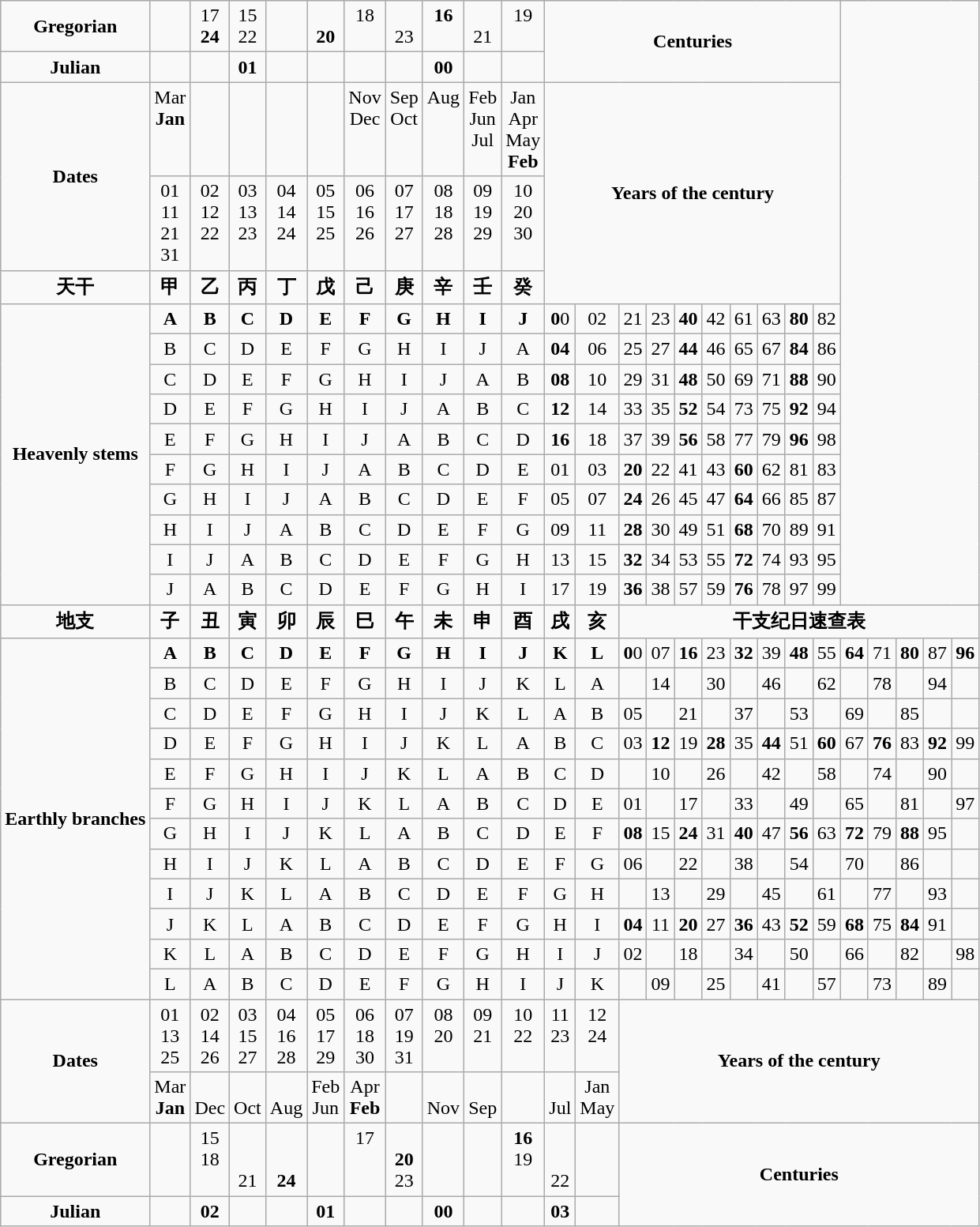<table class="wikitable" style="text-align:center">
<tr>
<td><strong>Gregorian</strong></td>
<td></td>
<td>17<br><strong>24</strong></td>
<td>15<br>22</td>
<td></td>
<td><br><strong>20</strong></td>
<td>18<br><br></td>
<td><br>23<br></td>
<td><strong>16</strong><br><br></td>
<td><br>21<br></td>
<td>19<br><br></td>
<td rowspan=2 colspan=10><strong>Centuries</strong></td>
</tr>
<tr>
<td><strong>Julian</strong></td>
<td></td>
<td></td>
<td><strong>01</strong></td>
<td></td>
<td></td>
<td></td>
<td></td>
<td><strong>00</strong></td>
<td></td>
<td></td>
</tr>
<tr>
<td rowspan=2><strong>Dates</strong></td>
<td>Mar<br><strong>Jan</strong><br><br><br></td>
<td></td>
<td></td>
<td></td>
<td></td>
<td>Nov<br>Dec<br><br><br></td>
<td>Sep<br>Oct<br><br><br></td>
<td>Aug<br><br><br><br></td>
<td>Feb<br>Jun<br>Jul<br><br></td>
<td>Jan<br>Apr<br>May<br><strong>Feb</strong></td>
<td rowspan=3 colspan=10><strong>Years of the century</strong></td>
</tr>
<tr>
<td>01<br>11<br>21<br>31</td>
<td>02<br>12<br>22<br><br></td>
<td>03<br>13<br>23<br><br></td>
<td>04<br>14<br>24<br><br></td>
<td>05<br>15<br>25<br><br></td>
<td>06<br>16<br>26<br><br></td>
<td>07<br>17<br>27<br><br></td>
<td>08<br>18<br>28<br><br></td>
<td>09<br>19<br>29<br><br></td>
<td>10<br>20<br>30<br><br></td>
</tr>
<tr>
<td><strong>天干</strong></td>
<td><strong>甲</strong></td>
<td><strong>乙</strong></td>
<td><strong>丙</strong></td>
<td><strong>丁</strong></td>
<td><strong>戊</strong></td>
<td><strong>己</strong></td>
<td><strong>庚</strong></td>
<td><strong>辛</strong></td>
<td><strong>壬</strong></td>
<td><strong>癸</strong></td>
</tr>
<tr>
<td rowspan=10><strong>Heavenly stems</strong></td>
<td><strong>A</strong></td>
<td><strong>B</strong></td>
<td><strong>C</strong></td>
<td><strong>D</strong></td>
<td><strong>E</strong></td>
<td><strong>F</strong></td>
<td><strong>G</strong></td>
<td><strong>H</strong></td>
<td><strong>I</strong></td>
<td><strong>J</strong></td>
<td><strong>0</strong>0</td>
<td>02</td>
<td>21</td>
<td>23</td>
<td><strong>40</strong></td>
<td>42</td>
<td>61</td>
<td>63</td>
<td><strong>80</strong></td>
<td>82</td>
</tr>
<tr>
<td>B</td>
<td>C</td>
<td>D</td>
<td>E</td>
<td>F</td>
<td>G</td>
<td>H</td>
<td>I</td>
<td>J</td>
<td>A</td>
<td><strong>04</strong></td>
<td>06</td>
<td>25</td>
<td>27</td>
<td><strong>44</strong></td>
<td>46</td>
<td>65</td>
<td>67</td>
<td><strong>84</strong></td>
<td>86</td>
</tr>
<tr>
<td>C</td>
<td>D</td>
<td>E</td>
<td>F</td>
<td>G</td>
<td>H</td>
<td>I</td>
<td>J</td>
<td>A</td>
<td>B</td>
<td><strong>08</strong></td>
<td>10</td>
<td>29</td>
<td>31</td>
<td><strong>48</strong></td>
<td>50</td>
<td>69</td>
<td>71</td>
<td><strong>88</strong></td>
<td>90</td>
</tr>
<tr>
<td>D</td>
<td>E</td>
<td>F</td>
<td>G</td>
<td>H</td>
<td>I</td>
<td>J</td>
<td>A</td>
<td>B</td>
<td>C</td>
<td><strong>12</strong></td>
<td>14</td>
<td>33</td>
<td>35</td>
<td><strong>52</strong></td>
<td>54</td>
<td>73</td>
<td>75</td>
<td><strong>92</strong></td>
<td>94</td>
</tr>
<tr>
<td>E</td>
<td>F</td>
<td>G</td>
<td>H</td>
<td>I</td>
<td>J</td>
<td>A</td>
<td>B</td>
<td>C</td>
<td>D</td>
<td><strong>16</strong></td>
<td>18</td>
<td>37</td>
<td>39</td>
<td><strong>56</strong></td>
<td>58</td>
<td>77</td>
<td>79</td>
<td><strong>96</strong></td>
<td>98</td>
</tr>
<tr>
<td>F</td>
<td>G</td>
<td>H</td>
<td>I</td>
<td>J</td>
<td>A</td>
<td>B</td>
<td>C</td>
<td>D</td>
<td>E</td>
<td>01</td>
<td>03</td>
<td><strong>20</strong></td>
<td>22</td>
<td>41</td>
<td>43</td>
<td><strong>60</strong></td>
<td>62</td>
<td>81</td>
<td>83</td>
</tr>
<tr>
<td>G</td>
<td>H</td>
<td>I</td>
<td>J</td>
<td>A</td>
<td>B</td>
<td>C</td>
<td>D</td>
<td>E</td>
<td>F</td>
<td>05</td>
<td>07</td>
<td><strong>24</strong></td>
<td>26</td>
<td>45</td>
<td>47</td>
<td><strong>64</strong></td>
<td>66</td>
<td>85</td>
<td>87</td>
</tr>
<tr>
<td>H</td>
<td>I</td>
<td>J</td>
<td>A</td>
<td>B</td>
<td>C</td>
<td>D</td>
<td>E</td>
<td>F</td>
<td>G</td>
<td>09</td>
<td>11</td>
<td><strong>28</strong></td>
<td>30</td>
<td>49</td>
<td>51</td>
<td><strong>68</strong></td>
<td>70</td>
<td>89</td>
<td>91</td>
</tr>
<tr>
<td>I</td>
<td>J</td>
<td>A</td>
<td>B</td>
<td>C</td>
<td>D</td>
<td>E</td>
<td>F</td>
<td>G</td>
<td>H</td>
<td>13</td>
<td>15</td>
<td><strong>32</strong></td>
<td>34</td>
<td>53</td>
<td>55</td>
<td><strong>72</strong></td>
<td>74</td>
<td>93</td>
<td>95</td>
</tr>
<tr>
<td>J</td>
<td>A</td>
<td>B</td>
<td>C</td>
<td>D</td>
<td>E</td>
<td>F</td>
<td>G</td>
<td>H</td>
<td>I</td>
<td>17</td>
<td>19</td>
<td><strong>36</strong></td>
<td>38</td>
<td>57</td>
<td>59</td>
<td><strong>76</strong></td>
<td>78</td>
<td>97</td>
<td>99</td>
</tr>
<tr>
<td><strong>地支</strong></td>
<td><strong>子</strong></td>
<td><strong>丑</strong></td>
<td><strong>寅</strong></td>
<td><strong>卯</strong></td>
<td><strong>辰</strong></td>
<td><strong>巳</strong></td>
<td><strong>午</strong></td>
<td><strong>未</strong></td>
<td><strong>申</strong></td>
<td><strong>酉</strong></td>
<td><strong>戌</strong></td>
<td><strong>亥</strong></td>
<td colspan=13><strong>干支纪日速查表</strong></td>
</tr>
<tr>
<td rowspan=12><strong>Earthly branches</strong></td>
<td><strong>A</strong></td>
<td><strong>B</strong></td>
<td><strong>C</strong></td>
<td><strong>D</strong></td>
<td><strong>E</strong></td>
<td><strong>F</strong></td>
<td><strong>G</strong></td>
<td><strong>H</strong></td>
<td><strong>I</strong></td>
<td><strong>J</strong></td>
<td><strong>K</strong></td>
<td><strong>L</strong></td>
<td><strong>0</strong>0</td>
<td>07</td>
<td><strong>16</strong></td>
<td>23</td>
<td><strong>32</strong></td>
<td>39</td>
<td><strong>48</strong></td>
<td>55</td>
<td><strong>64</strong></td>
<td>71</td>
<td><strong>80</strong></td>
<td>87</td>
<td><strong>96</strong></td>
</tr>
<tr>
<td>B</td>
<td>C</td>
<td>D</td>
<td>E</td>
<td>F</td>
<td>G</td>
<td>H</td>
<td>I</td>
<td>J</td>
<td>K</td>
<td>L</td>
<td>A</td>
<td></td>
<td>14</td>
<td></td>
<td>30</td>
<td></td>
<td>46</td>
<td></td>
<td>62</td>
<td></td>
<td>78</td>
<td></td>
<td>94</td>
<td></td>
</tr>
<tr>
<td>C</td>
<td>D</td>
<td>E</td>
<td>F</td>
<td>G</td>
<td>H</td>
<td>I</td>
<td>J</td>
<td>K</td>
<td>L</td>
<td>A</td>
<td>B</td>
<td>05</td>
<td></td>
<td>21</td>
<td></td>
<td>37</td>
<td></td>
<td>53</td>
<td></td>
<td>69</td>
<td></td>
<td>85</td>
<td></td>
<td></td>
</tr>
<tr>
<td>D</td>
<td>E</td>
<td>F</td>
<td>G</td>
<td>H</td>
<td>I</td>
<td>J</td>
<td>K</td>
<td>L</td>
<td>A</td>
<td>B</td>
<td>C</td>
<td>03</td>
<td><strong>12</strong></td>
<td>19</td>
<td><strong>28</strong></td>
<td>35</td>
<td><strong>44</strong></td>
<td>51</td>
<td><strong>60</strong></td>
<td>67</td>
<td><strong>76</strong></td>
<td>83</td>
<td><strong>92</strong></td>
<td>99</td>
</tr>
<tr>
<td>E</td>
<td>F</td>
<td>G</td>
<td>H</td>
<td>I</td>
<td>J</td>
<td>K</td>
<td>L</td>
<td>A</td>
<td>B</td>
<td>C</td>
<td>D</td>
<td></td>
<td>10</td>
<td></td>
<td>26</td>
<td></td>
<td>42</td>
<td></td>
<td>58</td>
<td></td>
<td>74</td>
<td></td>
<td>90</td>
<td></td>
</tr>
<tr>
<td>F</td>
<td>G</td>
<td>H</td>
<td>I</td>
<td>J</td>
<td>K</td>
<td>L</td>
<td>A</td>
<td>B</td>
<td>C</td>
<td>D</td>
<td>E</td>
<td>01</td>
<td></td>
<td>17</td>
<td></td>
<td>33</td>
<td></td>
<td>49</td>
<td></td>
<td>65</td>
<td></td>
<td>81</td>
<td></td>
<td>97</td>
</tr>
<tr>
<td>G</td>
<td>H</td>
<td>I</td>
<td>J</td>
<td>K</td>
<td>L</td>
<td>A</td>
<td>B</td>
<td>C</td>
<td>D</td>
<td>E</td>
<td>F</td>
<td><strong>08</strong></td>
<td>15</td>
<td><strong>24</strong></td>
<td>31</td>
<td><strong>40</strong></td>
<td>47</td>
<td><strong>56</strong></td>
<td>63</td>
<td><strong>72</strong></td>
<td>79</td>
<td><strong>88</strong></td>
<td>95</td>
<td></td>
</tr>
<tr>
<td>H</td>
<td>I</td>
<td>J</td>
<td>K</td>
<td>L</td>
<td>A</td>
<td>B</td>
<td>C</td>
<td>D</td>
<td>E</td>
<td>F</td>
<td>G</td>
<td>06</td>
<td></td>
<td>22</td>
<td></td>
<td>38</td>
<td></td>
<td>54</td>
<td></td>
<td>70</td>
<td></td>
<td>86</td>
<td></td>
<td></td>
</tr>
<tr>
<td>I</td>
<td>J</td>
<td>K</td>
<td>L</td>
<td>A</td>
<td>B</td>
<td>C</td>
<td>D</td>
<td>E</td>
<td>F</td>
<td>G</td>
<td>H</td>
<td></td>
<td>13</td>
<td></td>
<td>29</td>
<td></td>
<td>45</td>
<td></td>
<td>61</td>
<td></td>
<td>77</td>
<td></td>
<td>93</td>
<td></td>
</tr>
<tr>
<td>J</td>
<td>K</td>
<td>L</td>
<td>A</td>
<td>B</td>
<td>C</td>
<td>D</td>
<td>E</td>
<td>F</td>
<td>G</td>
<td>H</td>
<td>I</td>
<td><strong>04</strong></td>
<td>11</td>
<td><strong>20</strong></td>
<td>27</td>
<td><strong>36</strong></td>
<td>43</td>
<td><strong>52</strong></td>
<td>59</td>
<td><strong>68</strong></td>
<td>75</td>
<td><strong>84</strong></td>
<td>91</td>
<td></td>
</tr>
<tr>
<td>K</td>
<td>L</td>
<td>A</td>
<td>B</td>
<td>C</td>
<td>D</td>
<td>E</td>
<td>F</td>
<td>G</td>
<td>H</td>
<td>I</td>
<td>J</td>
<td>02</td>
<td></td>
<td>18</td>
<td></td>
<td>34</td>
<td></td>
<td>50</td>
<td></td>
<td>66</td>
<td></td>
<td>82</td>
<td></td>
<td>98</td>
</tr>
<tr>
<td>L</td>
<td>A</td>
<td>B</td>
<td>C</td>
<td>D</td>
<td>E</td>
<td>F</td>
<td>G</td>
<td>H</td>
<td>I</td>
<td>J</td>
<td>K</td>
<td></td>
<td>09</td>
<td></td>
<td>25</td>
<td></td>
<td>41</td>
<td></td>
<td>57</td>
<td></td>
<td>73</td>
<td></td>
<td>89</td>
<td></td>
</tr>
<tr>
<td rowspan=2><strong>Dates</strong></td>
<td>01<br>13<br>25</td>
<td>02<br>14<br>26</td>
<td>03<br>15<br>27</td>
<td>04<br>16<br>28</td>
<td>05<br>17<br>29</td>
<td>06<br>18<br>30</td>
<td>07<br>19<br>31</td>
<td>08<br>20<br><br></td>
<td>09<br>21<br><br></td>
<td>10<br>22<br><br></td>
<td>11<br>23<br><br></td>
<td>12<br>24<br><br></td>
<td rowspan=2 colspan=13><strong>Years of the century</strong></td>
</tr>
<tr>
<td>Mar<br><strong>Jan</strong></td>
<td><br>Dec</td>
<td><br>Oct</td>
<td><br>Aug</td>
<td>Feb<br>Jun</td>
<td>Apr<br><strong>Feb</strong></td>
<td></td>
<td><br>Nov</td>
<td><br>Sep</td>
<td></td>
<td><br>Jul</td>
<td>Jan<br>May</td>
</tr>
<tr>
<td><strong>Gregorian</strong></td>
<td></td>
<td>15<br>18<br><br></td>
<td><br><br>21</td>
<td><br><br><strong>24</strong></td>
<td></td>
<td>17<br><br><br></td>
<td><br><strong>20</strong><br>23</td>
<td></td>
<td></td>
<td><strong>16</strong><br>19<br><br></td>
<td><br><br>22</td>
<td></td>
<td rowspan=2 colspan=13><strong>Centuries</strong></td>
</tr>
<tr>
<td><strong>Julian</strong></td>
<td></td>
<td><strong>02</strong></td>
<td></td>
<td></td>
<td><strong>01</strong></td>
<td></td>
<td></td>
<td><strong>00</strong></td>
<td></td>
<td></td>
<td><strong>03</strong></td>
<td></td>
</tr>
</table>
